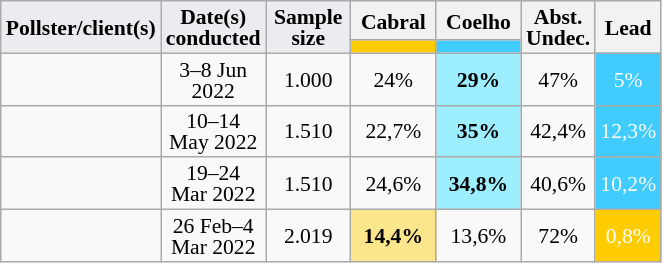<table class="wikitable sortable" style="text-align:center;font-size:90%;line-height:14px;">
<tr>
<td rowspan="2" class="unsortable" style="width:50px;background:#eaecf0;"><strong>Pollster/client(s)</strong></td>
<td rowspan="2" class="unsortable" style="width:50px;background:#eaecf0;"><strong>Date(s) <br>conducted</strong></td>
<td rowspan="2" class="unsortable" style="width:50px;background:#eaecf0;"><strong>Sample <br>size</strong></td>
<th class="unsortable" style="width:50px;"><strong>Cabral</strong><br></th>
<th class="unsortable" style="width:50px;"><strong>Coelho</strong><br></th>
<th rowspan="2" class="unsortable">Abst.<br>Undec.</th>
<th rowspan="2" data-sort-type="number">Lead</th>
</tr>
<tr>
<th data-sort-type="number" class="sortable" style="background:#ffcc00;"></th>
<th data-sort-type="number" class="sortable" style="background:#40ccff;"></th>
</tr>
<tr>
<td></td>
<td>3–8 Jun 2022</td>
<td>1.000</td>
<td>24%</td>
<td style="background:#9deeff;"><strong>29%</strong></td>
<td>47%</td>
<td style="background:#40ccff;color:#FFFFFF;">5%</td>
</tr>
<tr>
<td></td>
<td>10–14 May 2022</td>
<td>1.510</td>
<td>22,7%</td>
<td style="background:#9deeff;"><strong>35%</strong></td>
<td>42,4%</td>
<td style="background:#40ccff;color:#FFFFFF;">12,3%</td>
</tr>
<tr>
<td></td>
<td>19–24 Mar 2022</td>
<td>1.510</td>
<td>24,6%</td>
<td style="background:#9deeff;"><strong>34,8%</strong></td>
<td>40,6%</td>
<td style="background:#40ccff;color:#FFFFFF;">10,2%</td>
</tr>
<tr>
<td></td>
<td>26 Feb–4 Mar 2022</td>
<td>2.019</td>
<td style="background:#fce68b;"><strong>14,4%</strong></td>
<td>13,6%</td>
<td>72%</td>
<td style="background:#ffcc00;color:#FFFFFF;">0,8%</td>
</tr>
</table>
